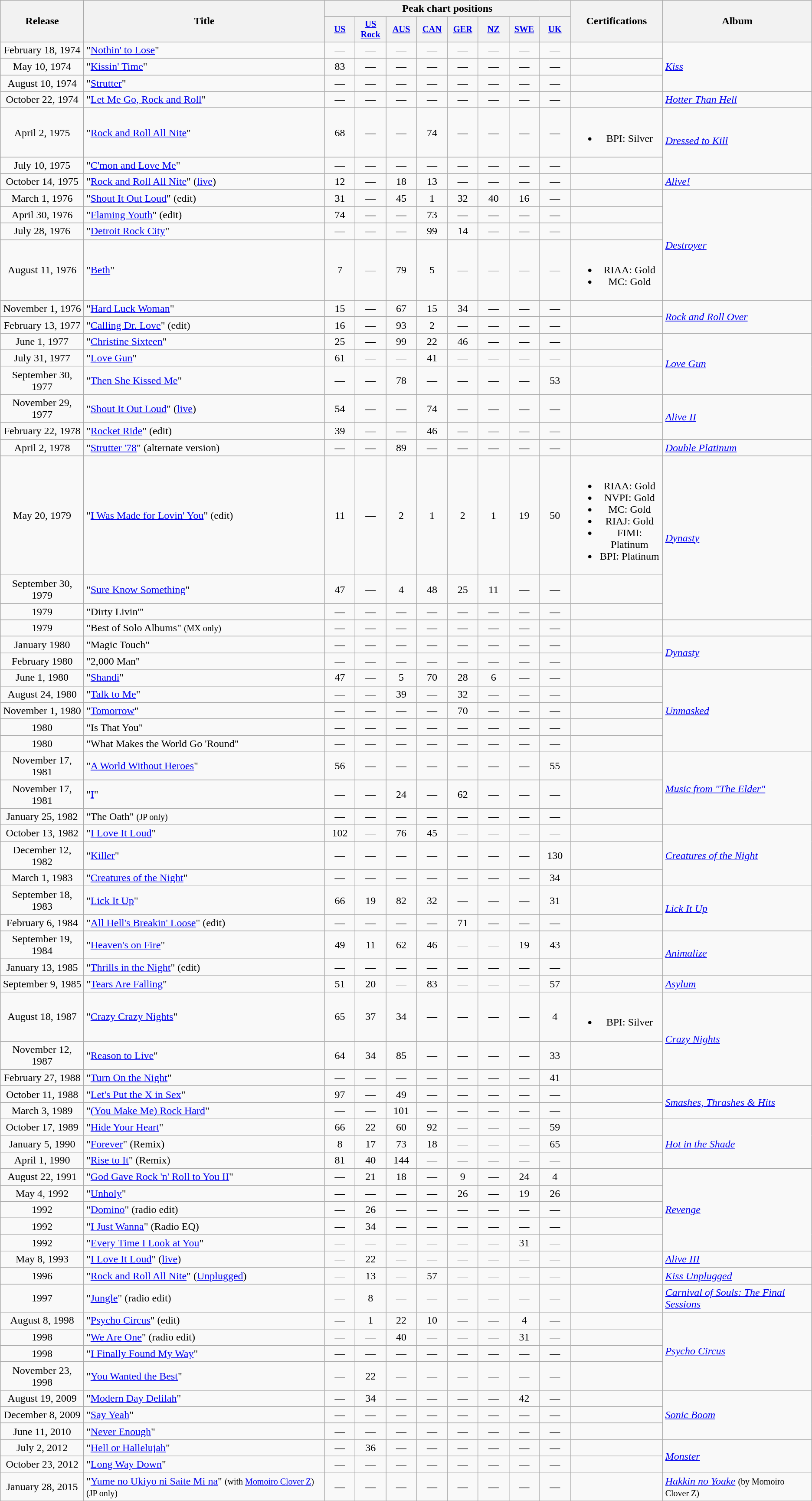<table class="wikitable" style="text-align: center">
<tr>
<th rowspan="2">Release</th>
<th rowspan="2">Title</th>
<th colspan="8">Peak chart positions</th>
<th rowspan="2">Certifications</th>
<th rowspan="2">Album</th>
</tr>
<tr>
<th style="width:3em;font-size:85%;"><a href='#'>US</a><br></th>
<th style="width:3em;font-size:85%;"><a href='#'>US<br>Rock</a><br></th>
<th style="width:3em;font-size:85%;"><a href='#'>AUS</a><br></th>
<th style="width:3em;font-size:85%;"><a href='#'>CAN</a><br></th>
<th style="width:3em;font-size:85%;"><a href='#'>GER</a><br></th>
<th style="width:3em;font-size:85%;"><a href='#'>NZ</a><br></th>
<th style="width:3em;font-size:85%;"><a href='#'>SWE</a><br></th>
<th style="width:3em;font-size:85%;"><a href='#'>UK</a><br></th>
</tr>
<tr>
<td>February 18, 1974</td>
<td style="text-align:left;">"<a href='#'>Nothin' to Lose</a>"</td>
<td>—</td>
<td>—</td>
<td>—</td>
<td>—</td>
<td>—</td>
<td>—</td>
<td>—</td>
<td>—</td>
<td></td>
<td rowspan="3" style="text-align:left;"><em><a href='#'>Kiss</a></em></td>
</tr>
<tr>
<td>May 10, 1974</td>
<td style="text-align:left;">"<a href='#'>Kissin' Time</a>"</td>
<td>83</td>
<td>—</td>
<td>—</td>
<td>—</td>
<td>—</td>
<td>—</td>
<td>—</td>
<td>—</td>
<td></td>
</tr>
<tr>
<td>August 10, 1974</td>
<td style="text-align:left;">"<a href='#'>Strutter</a>"</td>
<td>—</td>
<td>—</td>
<td>—</td>
<td>—</td>
<td>—</td>
<td>—</td>
<td>—</td>
<td>—</td>
<td></td>
</tr>
<tr>
<td>October 22, 1974</td>
<td style="text-align:left;">"<a href='#'>Let Me Go, Rock and Roll</a>"</td>
<td>—</td>
<td>—</td>
<td>—</td>
<td>—</td>
<td>—</td>
<td>—</td>
<td>—</td>
<td>—</td>
<td></td>
<td style="text-align:left;"><em><a href='#'>Hotter Than Hell</a></em></td>
</tr>
<tr>
<td>April 2, 1975</td>
<td style="text-align:left;">"<a href='#'>Rock and Roll All Nite</a>"</td>
<td>68</td>
<td>—</td>
<td>—</td>
<td>74</td>
<td>—</td>
<td>—</td>
<td>—</td>
<td>—</td>
<td><br><ul><li>BPI: Silver</li></ul></td>
<td rowspan="2" style="text-align:left;"><em><a href='#'>Dressed to Kill</a></em></td>
</tr>
<tr>
<td>July 10, 1975</td>
<td style="text-align:left;">"<a href='#'>C'mon and Love Me</a>"</td>
<td>—</td>
<td>—</td>
<td>—</td>
<td>—</td>
<td>—</td>
<td>—</td>
<td>—</td>
<td>—</td>
<td></td>
</tr>
<tr>
<td>October 14, 1975</td>
<td style="text-align:left;">"<a href='#'>Rock and Roll All Nite</a>" (<a href='#'>live</a>)</td>
<td>12</td>
<td>—</td>
<td>18</td>
<td>13</td>
<td>—</td>
<td>—</td>
<td>—</td>
<td>—</td>
<td></td>
<td style="text-align:left;"><em><a href='#'>Alive!</a></em></td>
</tr>
<tr>
<td>March 1, 1976</td>
<td style="text-align:left;">"<a href='#'>Shout It Out Loud</a>" (edit)</td>
<td>31</td>
<td>—</td>
<td>45</td>
<td>1</td>
<td>32</td>
<td>40</td>
<td>16</td>
<td>—</td>
<td></td>
<td rowspan="4" style="text-align:left;"><em><a href='#'>Destroyer</a></em></td>
</tr>
<tr>
<td>April 30, 1976</td>
<td style="text-align:left;">"<a href='#'>Flaming Youth</a>" (edit)</td>
<td>74</td>
<td>—</td>
<td>—</td>
<td>73</td>
<td>—</td>
<td>—</td>
<td>—</td>
<td>—</td>
<td></td>
</tr>
<tr>
<td>July 28, 1976</td>
<td style="text-align:left;">"<a href='#'>Detroit Rock City</a>"</td>
<td>—</td>
<td>—</td>
<td>—</td>
<td>99</td>
<td>14</td>
<td>—</td>
<td>—</td>
<td>—</td>
<td></td>
</tr>
<tr>
<td>August 11, 1976</td>
<td style="text-align:left;">"<a href='#'>Beth</a>"</td>
<td>7</td>
<td>—</td>
<td>79</td>
<td>5</td>
<td>—</td>
<td>—</td>
<td>—</td>
<td>—</td>
<td><br><ul><li>RIAA: Gold</li><li>MC: Gold</li></ul></td>
</tr>
<tr>
<td>November 1, 1976</td>
<td style="text-align:left;">"<a href='#'>Hard Luck Woman</a>"</td>
<td>15</td>
<td>—</td>
<td>67</td>
<td>15</td>
<td>34</td>
<td>—</td>
<td>—</td>
<td>—</td>
<td></td>
<td rowspan="2" style="text-align:left;"><em><a href='#'>Rock and Roll Over</a></em></td>
</tr>
<tr>
<td>February 13, 1977</td>
<td style="text-align:left;">"<a href='#'>Calling Dr. Love</a>" (edit)</td>
<td>16</td>
<td>—</td>
<td>93</td>
<td>2</td>
<td>—</td>
<td>—</td>
<td>—</td>
<td>—</td>
<td></td>
</tr>
<tr>
<td>June 1, 1977</td>
<td style="text-align:left;">"<a href='#'>Christine Sixteen</a>"</td>
<td>25</td>
<td>—</td>
<td>99</td>
<td>22</td>
<td>46</td>
<td>—</td>
<td>—</td>
<td>—</td>
<td></td>
<td rowspan="3" style="text-align:left;"><em><a href='#'>Love Gun</a></em></td>
</tr>
<tr>
<td>July 31, 1977</td>
<td style="text-align:left;">"<a href='#'>Love Gun</a>"</td>
<td>61</td>
<td>—</td>
<td>—</td>
<td>41</td>
<td>—</td>
<td>—</td>
<td>—</td>
<td>—</td>
<td></td>
</tr>
<tr>
<td>September 30, 1977</td>
<td style="text-align:left;">"<a href='#'>Then She Kissed Me</a>"</td>
<td>—</td>
<td>—</td>
<td>78</td>
<td>—</td>
<td>—</td>
<td>—</td>
<td>—</td>
<td>53</td>
<td></td>
</tr>
<tr>
<td>November 29, 1977</td>
<td style="text-align:left;">"<a href='#'>Shout It Out Loud</a>" (<a href='#'>live</a>)</td>
<td>54</td>
<td>—</td>
<td>—</td>
<td>74</td>
<td>—</td>
<td>—</td>
<td>—</td>
<td>—</td>
<td></td>
<td rowspan="2" style="text-align:left;"><em><a href='#'>Alive II</a></em></td>
</tr>
<tr>
<td>February 22, 1978</td>
<td style="text-align:left;">"<a href='#'>Rocket Ride</a>" (edit)</td>
<td>39</td>
<td>—</td>
<td>—</td>
<td>46</td>
<td>—</td>
<td>—</td>
<td>—</td>
<td>—</td>
<td></td>
</tr>
<tr>
<td>April 2, 1978</td>
<td style="text-align:left;">"<a href='#'>Strutter '78</a>" (alternate version)</td>
<td>—</td>
<td>—</td>
<td>89</td>
<td>—</td>
<td>—</td>
<td>—</td>
<td>—</td>
<td>—</td>
<td></td>
<td style="text-align:left;"><em><a href='#'>Double Platinum</a></em></td>
</tr>
<tr>
<td>May 20, 1979</td>
<td style="text-align:left;">"<a href='#'>I Was Made for Lovin' You</a>" (edit)</td>
<td>11</td>
<td>—</td>
<td>2</td>
<td>1</td>
<td>2</td>
<td>1</td>
<td>19</td>
<td>50</td>
<td><br><ul><li>RIAA: Gold</li><li>NVPI: Gold</li><li>MC: Gold</li><li>RIAJ: Gold</li><li>FIMI: Platinum</li><li>BPI: Platinum</li></ul></td>
<td rowspan="3" style="text-align:left;"><em><a href='#'>Dynasty</a></em></td>
</tr>
<tr>
<td>September 30, 1979</td>
<td style="text-align:left;">"<a href='#'>Sure Know Something</a>"</td>
<td>47</td>
<td>—</td>
<td>4</td>
<td>48</td>
<td>25</td>
<td>11</td>
<td>—</td>
<td>—</td>
<td></td>
</tr>
<tr>
<td>1979</td>
<td style="text-align:left;">"Dirty Livin'"</td>
<td>—</td>
<td>—</td>
<td>—</td>
<td>—</td>
<td>—</td>
<td>—</td>
<td>—</td>
<td>—</td>
<td></td>
</tr>
<tr>
<td>1979</td>
<td style="text-align:left;">"Best of Solo Albums" <small>(MX only)</small></td>
<td>—</td>
<td>—</td>
<td>—</td>
<td>—</td>
<td>—</td>
<td>—</td>
<td>—</td>
<td>—</td>
<td></td>
<td></td>
</tr>
<tr>
<td>January 1980</td>
<td style="text-align:left;">"Magic Touch"</td>
<td>—</td>
<td>—</td>
<td>—</td>
<td>—</td>
<td>—</td>
<td>—</td>
<td>—</td>
<td>—</td>
<td></td>
<td rowspan="2" style="text-align:left;"><em><a href='#'>Dynasty</a></em></td>
</tr>
<tr>
<td>February 1980</td>
<td style="text-align:left;">"2,000 Man"</td>
<td>—</td>
<td>—</td>
<td>—</td>
<td>—</td>
<td>—</td>
<td>—</td>
<td>—</td>
<td>—</td>
<td></td>
</tr>
<tr>
<td>June 1, 1980</td>
<td style="text-align:left;">"<a href='#'>Shandi</a>"</td>
<td>47</td>
<td>—</td>
<td>5</td>
<td>70</td>
<td>28</td>
<td>6</td>
<td>—</td>
<td>—</td>
<td></td>
<td rowspan="5" style="text-align:left;"><em><a href='#'>Unmasked</a></em></td>
</tr>
<tr>
<td>August 24, 1980</td>
<td style="text-align:left;">"<a href='#'>Talk to Me</a>"</td>
<td>—</td>
<td>—</td>
<td>39</td>
<td>—</td>
<td>32</td>
<td>—</td>
<td>—</td>
<td>—</td>
<td></td>
</tr>
<tr>
<td>November 1, 1980</td>
<td style="text-align:left;">"<a href='#'>Tomorrow</a>"</td>
<td>—</td>
<td>—</td>
<td>—</td>
<td>—</td>
<td>70</td>
<td>—</td>
<td>—</td>
<td>—</td>
<td></td>
</tr>
<tr>
<td>1980</td>
<td style="text-align:left;">"Is That You"</td>
<td>—</td>
<td>—</td>
<td>—</td>
<td>—</td>
<td>—</td>
<td>—</td>
<td>—</td>
<td>—</td>
<td></td>
</tr>
<tr>
<td>1980</td>
<td style="text-align:left;">"What Makes the World Go 'Round"</td>
<td>—</td>
<td>—</td>
<td>—</td>
<td>—</td>
<td>—</td>
<td>—</td>
<td>—</td>
<td>—</td>
<td></td>
</tr>
<tr>
<td>November 17, 1981</td>
<td style="text-align:left;">"<a href='#'>A World Without Heroes</a>"</td>
<td>56</td>
<td>—</td>
<td>—</td>
<td>—</td>
<td>—</td>
<td>—</td>
<td>—</td>
<td>55</td>
<td></td>
<td rowspan="3" style="text-align:left;"><em><a href='#'>Music from "The Elder"</a></em></td>
</tr>
<tr>
<td>November 17, 1981</td>
<td style="text-align:left;">"<a href='#'>I</a>"</td>
<td>—</td>
<td>—</td>
<td>24</td>
<td>—</td>
<td>62</td>
<td>—</td>
<td>—</td>
<td>—</td>
<td></td>
</tr>
<tr>
<td>January 25, 1982</td>
<td style="text-align:left;">"The Oath" <small>(JP only)</small></td>
<td>—</td>
<td>—</td>
<td>—</td>
<td>—</td>
<td>—</td>
<td>—</td>
<td>—</td>
<td>—</td>
<td></td>
</tr>
<tr>
<td>October 13, 1982</td>
<td style="text-align:left;">"<a href='#'>I Love It Loud</a>"</td>
<td>102</td>
<td>—</td>
<td>76</td>
<td>45</td>
<td>—</td>
<td>—</td>
<td>—</td>
<td>—</td>
<td></td>
<td rowspan="3" style="text-align:left;"><em><a href='#'>Creatures of the Night</a></em></td>
</tr>
<tr>
<td>December 12, 1982</td>
<td style="text-align:left;">"<a href='#'>Killer</a>"</td>
<td>—</td>
<td>—</td>
<td>—</td>
<td>—</td>
<td>—</td>
<td>—</td>
<td>—</td>
<td>130</td>
<td></td>
</tr>
<tr>
<td>March 1, 1983</td>
<td style="text-align:left;">"<a href='#'>Creatures of the Night</a>"</td>
<td>—</td>
<td>—</td>
<td>—</td>
<td>—</td>
<td>—</td>
<td>—</td>
<td>—</td>
<td>34</td>
<td></td>
</tr>
<tr>
<td>September 18, 1983</td>
<td style="text-align:left;">"<a href='#'>Lick It Up</a>"</td>
<td>66</td>
<td>19</td>
<td>82</td>
<td>32</td>
<td>—</td>
<td>—</td>
<td>—</td>
<td>31</td>
<td></td>
<td rowspan="2" style="text-align:left;"><em><a href='#'>Lick It Up</a></em></td>
</tr>
<tr>
<td>February 6, 1984</td>
<td style="text-align:left;">"<a href='#'>All Hell's Breakin' Loose</a>" (edit)</td>
<td>—</td>
<td>—</td>
<td>—</td>
<td>—</td>
<td>71</td>
<td>—</td>
<td>—</td>
<td>—</td>
<td></td>
</tr>
<tr>
<td>September 19, 1984</td>
<td style="text-align:left;">"<a href='#'>Heaven's on Fire</a>"</td>
<td>49</td>
<td>11</td>
<td>62</td>
<td>46</td>
<td>—</td>
<td>—</td>
<td>19</td>
<td>43</td>
<td></td>
<td rowspan="2" style="text-align:left;"><em><a href='#'>Animalize</a></em></td>
</tr>
<tr>
<td>January 13, 1985</td>
<td style="text-align:left;">"<a href='#'>Thrills in the Night</a>" (edit)</td>
<td>—</td>
<td>—</td>
<td>—</td>
<td>—</td>
<td>—</td>
<td>—</td>
<td>—</td>
<td>—</td>
<td></td>
</tr>
<tr>
<td>September 9, 1985</td>
<td style="text-align:left;">"<a href='#'>Tears Are Falling</a>"</td>
<td>51</td>
<td>20</td>
<td>—</td>
<td>83</td>
<td>—</td>
<td>—</td>
<td>—</td>
<td>57</td>
<td></td>
<td style="text-align:left;"><em><a href='#'>Asylum</a></em></td>
</tr>
<tr>
<td>August 18, 1987</td>
<td style="text-align:left;">"<a href='#'>Crazy Crazy Nights</a>"</td>
<td>65</td>
<td>37</td>
<td>34</td>
<td>—</td>
<td>—</td>
<td>—</td>
<td>—</td>
<td>4</td>
<td><br><ul><li>BPI: Silver</li></ul></td>
<td rowspan="3" style="text-align:left;"><em><a href='#'>Crazy Nights</a></em></td>
</tr>
<tr>
<td>November 12, 1987</td>
<td style="text-align:left;">"<a href='#'>Reason to Live</a>"</td>
<td>64</td>
<td>34</td>
<td>85</td>
<td>—</td>
<td>—</td>
<td>—</td>
<td>—</td>
<td>33</td>
<td></td>
</tr>
<tr>
<td>February 27, 1988</td>
<td style="text-align:left;">"<a href='#'>Turn On the Night</a>"</td>
<td>—</td>
<td>—</td>
<td>—</td>
<td>—</td>
<td>—</td>
<td>—</td>
<td>—</td>
<td>41</td>
<td></td>
</tr>
<tr>
<td>October 11, 1988</td>
<td style="text-align:left;">"<a href='#'>Let's Put the X in Sex</a>"</td>
<td>97</td>
<td>—</td>
<td>49</td>
<td>—</td>
<td>—</td>
<td>—</td>
<td>—</td>
<td>—</td>
<td></td>
<td rowspan="2" style="text-align:left;"><em><a href='#'>Smashes, Thrashes & Hits</a></em></td>
</tr>
<tr>
<td>March 3, 1989</td>
<td style="text-align:left;">"<a href='#'>(You Make Me) Rock Hard</a>"</td>
<td>—</td>
<td>—</td>
<td>101</td>
<td>—</td>
<td>—</td>
<td>—</td>
<td>—</td>
<td>—</td>
<td></td>
</tr>
<tr>
<td>October 17, 1989</td>
<td style="text-align:left;">"<a href='#'>Hide Your Heart</a>"</td>
<td>66</td>
<td>22</td>
<td>60</td>
<td>92</td>
<td>—</td>
<td>—</td>
<td>—</td>
<td>59</td>
<td></td>
<td rowspan="3" style="text-align:left;"><em><a href='#'>Hot in the Shade</a></em></td>
</tr>
<tr>
<td>January 5, 1990</td>
<td style="text-align:left;">"<a href='#'>Forever</a>" (Remix)</td>
<td>8</td>
<td>17</td>
<td>73</td>
<td>18</td>
<td>—</td>
<td>—</td>
<td>—</td>
<td>65</td>
<td></td>
</tr>
<tr>
<td>April 1, 1990</td>
<td style="text-align:left;">"<a href='#'>Rise to It</a>" (Remix)</td>
<td>81</td>
<td>40</td>
<td>144</td>
<td>—</td>
<td>—</td>
<td>—</td>
<td>—</td>
<td>—</td>
<td></td>
</tr>
<tr>
<td>August 22, 1991</td>
<td style="text-align:left;">"<a href='#'>God Gave Rock 'n' Roll to You II</a>"</td>
<td>—</td>
<td>21</td>
<td>18</td>
<td>—</td>
<td>9</td>
<td>—</td>
<td>24</td>
<td>4</td>
<td></td>
<td rowspan="5" style="text-align:left;"><em><a href='#'>Revenge</a></em></td>
</tr>
<tr>
<td>May 4, 1992</td>
<td style="text-align:left;">"<a href='#'>Unholy</a>"</td>
<td>—</td>
<td>—</td>
<td>—</td>
<td>—</td>
<td>26</td>
<td>—</td>
<td>19</td>
<td>26</td>
<td></td>
</tr>
<tr>
<td>1992</td>
<td style="text-align:left;">"<a href='#'>Domino</a>" (radio edit)</td>
<td>—</td>
<td>26</td>
<td>—</td>
<td>—</td>
<td>—</td>
<td>—</td>
<td>—</td>
<td>—</td>
<td></td>
</tr>
<tr>
<td>1992</td>
<td style="text-align:left;">"<a href='#'>I Just Wanna</a>" (Radio EQ)</td>
<td>—</td>
<td>34</td>
<td>—</td>
<td>—</td>
<td>—</td>
<td>—</td>
<td>—</td>
<td>—</td>
<td></td>
</tr>
<tr>
<td>1992</td>
<td style="text-align:left;">"<a href='#'>Every Time I Look at You</a>"</td>
<td>—</td>
<td>—</td>
<td>—</td>
<td>—</td>
<td>—</td>
<td>—</td>
<td>31</td>
<td>—</td>
<td></td>
</tr>
<tr>
<td>May 8, 1993</td>
<td style="text-align:left;">"<a href='#'>I Love It Loud</a>" (<a href='#'>live</a>)</td>
<td>—</td>
<td>22</td>
<td>—</td>
<td>—</td>
<td>—</td>
<td>—</td>
<td>—</td>
<td>—</td>
<td></td>
<td style="text-align:left;"><em><a href='#'>Alive III</a></em></td>
</tr>
<tr>
<td>1996</td>
<td style="text-align:left;">"<a href='#'>Rock and Roll All Nite</a>" (<a href='#'>Unplugged</a>)</td>
<td>—</td>
<td>13</td>
<td>—</td>
<td>57</td>
<td>—</td>
<td>—</td>
<td>—</td>
<td>—</td>
<td></td>
<td style="text-align:left;"><em><a href='#'>Kiss Unplugged</a></em></td>
</tr>
<tr>
<td>1997</td>
<td style="text-align:left;">"<a href='#'>Jungle</a>" (radio edit)</td>
<td>—</td>
<td>8</td>
<td>—</td>
<td>—</td>
<td>—</td>
<td>—</td>
<td>—</td>
<td>—</td>
<td></td>
<td style="text-align:left;"><em><a href='#'>Carnival of Souls: The Final Sessions</a></em></td>
</tr>
<tr>
<td>August 8, 1998</td>
<td style="text-align:left;">"<a href='#'>Psycho Circus</a>" (edit)</td>
<td>—</td>
<td>1</td>
<td>22</td>
<td>10</td>
<td>—</td>
<td>—</td>
<td>4</td>
<td>—</td>
<td></td>
<td rowspan="4" style="text-align:left;"><em><a href='#'>Psycho Circus</a></em></td>
</tr>
<tr>
<td>1998</td>
<td style="text-align:left;">"<a href='#'>We Are One</a>" (radio edit)</td>
<td>—</td>
<td>—</td>
<td>40</td>
<td>—</td>
<td>—</td>
<td>—</td>
<td>31</td>
<td>—</td>
<td></td>
</tr>
<tr>
<td>1998</td>
<td style="text-align:left;">"<a href='#'>I Finally Found My Way</a>"</td>
<td>—</td>
<td>—</td>
<td>—</td>
<td>—</td>
<td>—</td>
<td>—</td>
<td>—</td>
<td>—</td>
<td></td>
</tr>
<tr>
<td>November 23, 1998</td>
<td align="left">"<a href='#'>You Wanted the Best</a>"</td>
<td>—</td>
<td>22</td>
<td>—</td>
<td>—</td>
<td>—</td>
<td>—</td>
<td>—</td>
<td>—</td>
<td></td>
</tr>
<tr>
<td>August 19, 2009</td>
<td align="left">"<a href='#'>Modern Day Delilah</a>"</td>
<td>—</td>
<td>34</td>
<td>—</td>
<td>—</td>
<td>—</td>
<td>—</td>
<td>42</td>
<td>—</td>
<td></td>
<td rowspan="3" style="text-align:left;"><em><a href='#'>Sonic Boom</a></em></td>
</tr>
<tr>
<td>December 8, 2009</td>
<td align="left">"<a href='#'>Say Yeah</a>"</td>
<td>—</td>
<td>—</td>
<td>—</td>
<td>—</td>
<td>—</td>
<td>—</td>
<td>—</td>
<td>—</td>
<td></td>
</tr>
<tr>
<td>June 11, 2010</td>
<td align="left">"<a href='#'>Never Enough</a>"</td>
<td>—</td>
<td>—</td>
<td>—</td>
<td>—</td>
<td>—</td>
<td>—</td>
<td>—</td>
<td>—</td>
<td></td>
</tr>
<tr>
<td>July 2, 2012</td>
<td style="text-align:left;">"<a href='#'>Hell or Hallelujah</a>"</td>
<td>—</td>
<td>36</td>
<td>—</td>
<td>—</td>
<td>—</td>
<td>—</td>
<td>—</td>
<td>—</td>
<td></td>
<td rowspan="2" style="text-align:left;"><em><a href='#'>Monster</a></em></td>
</tr>
<tr>
<td>October 23, 2012</td>
<td align="left">"<a href='#'>Long Way Down</a>"</td>
<td>—</td>
<td>—</td>
<td>—</td>
<td>—</td>
<td>—</td>
<td>—</td>
<td>—</td>
<td>—</td>
<td></td>
</tr>
<tr>
<td>January 28, 2015</td>
<td align="left">"<a href='#'>Yume no Ukiyo ni Saite Mi na</a>" <small>(with <a href='#'>Momoiro Clover Z</a>) (JP only)</small></td>
<td>—</td>
<td>—</td>
<td>—</td>
<td>—</td>
<td>—</td>
<td>—</td>
<td>—</td>
<td>—</td>
<td></td>
<td align="left"><em><a href='#'>Hakkin no Yoake</a></em> <small>(by Momoiro Clover Z)</small></td>
</tr>
</table>
